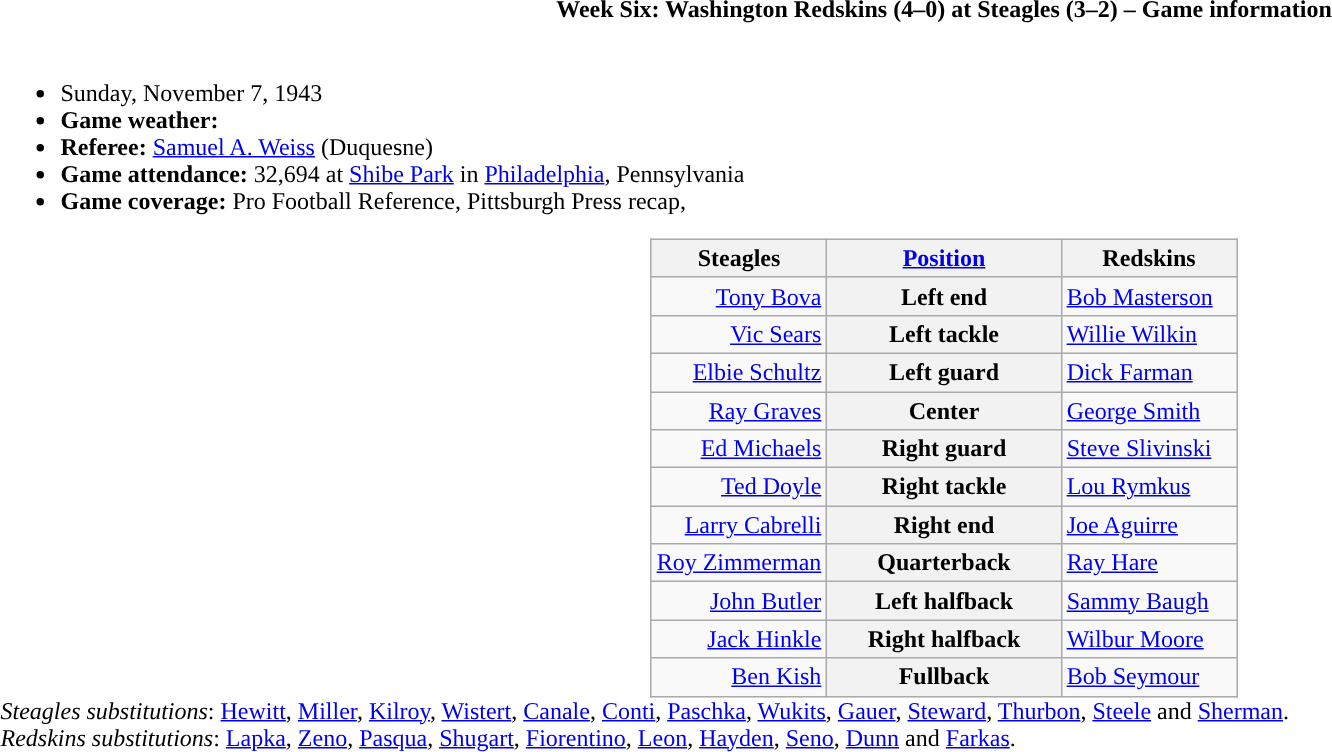<table class="toccolours collapsible collapsed"  style="width:100%; margin:auto;">
<tr>
<th>Week Six: Washington Redskins (4–0) at Steagles (3–2) – Game information</th>
</tr>
<tr>
<td><br><ul><li>Sunday, November 7, 1943</li><li><strong>Game weather:</strong></li><li><strong>Referee:</strong> <a href='#'>Samuel A. Weiss</a> (Duquesne)</li><li><strong>Game attendance:</strong> 32,694 at <a href='#'>Shibe Park</a> in <a href='#'>Philadelphia</a>, Pennsylvania</li><li><strong>Game coverage:</strong> Pro Football Reference, Pittsburgh Press recap, </li></ul><table class="wikitable" style="margin: auto">
<tr>
<th style="width:30%;">Steagles</th>
<th style="width:40%;"><a href='#'>Position</a></th>
<th style="width:30%;">Redskins</th>
</tr>
<tr>
<td style="text-align:right;"><a href='#'>Tony Bova</a></td>
<th>Left end</th>
<td><a href='#'>Bob Masterson</a></td>
</tr>
<tr>
<td style="text-align:right;"><a href='#'>Vic Sears</a></td>
<th>Left tackle</th>
<td><a href='#'>Willie Wilkin</a></td>
</tr>
<tr>
<td style="text-align:right;"><a href='#'>Elbie Schultz</a></td>
<th>Left guard</th>
<td><a href='#'>Dick Farman</a></td>
</tr>
<tr>
<td style="text-align:right;"><a href='#'>Ray Graves</a></td>
<th>Center</th>
<td><a href='#'>George Smith</a></td>
</tr>
<tr>
<td style="text-align:right;"><a href='#'>Ed Michaels</a></td>
<th>Right guard</th>
<td><a href='#'>Steve Slivinski</a></td>
</tr>
<tr>
<td style="text-align:right;"><a href='#'>Ted Doyle</a></td>
<th>Right tackle</th>
<td><a href='#'>Lou Rymkus</a></td>
</tr>
<tr>
<td style="text-align:right;"><a href='#'>Larry Cabrelli</a></td>
<th>Right end</th>
<td><a href='#'>Joe Aguirre</a></td>
</tr>
<tr>
<td style="text-align:right;"><a href='#'>Roy Zimmerman</a></td>
<th>Quarterback</th>
<td><a href='#'>Ray Hare</a></td>
</tr>
<tr>
<td style="text-align:right;"><a href='#'>John Butler</a></td>
<th>Left halfback</th>
<td><a href='#'>Sammy Baugh</a></td>
</tr>
<tr>
<td style="text-align:right;"><a href='#'>Jack Hinkle</a></td>
<th>Right halfback</th>
<td><a href='#'>Wilbur Moore</a></td>
</tr>
<tr>
<td style="text-align:right;"><a href='#'>Ben Kish</a></td>
<th>Fullback</th>
<td><a href='#'>Bob Seymour</a></td>
</tr>
</table>
<em>Steagles substitutions</em>: <a href='#'>Hewitt</a>, <a href='#'>Miller</a>, <a href='#'>Kilroy</a>, <a href='#'>Wistert</a>, <a href='#'>Canale</a>, <a href='#'>Conti</a>, <a href='#'>Paschka</a>, <a href='#'>Wukits</a>, <a href='#'>Gauer</a>, <a href='#'>Steward</a>, <a href='#'>Thurbon</a>, <a href='#'>Steele</a> and <a href='#'>Sherman</a>.<br>
<em>Redskins substitutions</em>: <a href='#'>Lapka</a>, <a href='#'>Zeno</a>, <a href='#'>Pasqua</a>, <a href='#'>Shugart</a>, <a href='#'>Fiorentino</a>, <a href='#'>Leon</a>, <a href='#'>Hayden</a>, <a href='#'>Seno</a>, <a href='#'>Dunn</a> and <a href='#'>Farkas</a>.</td>
</tr>
</table>
